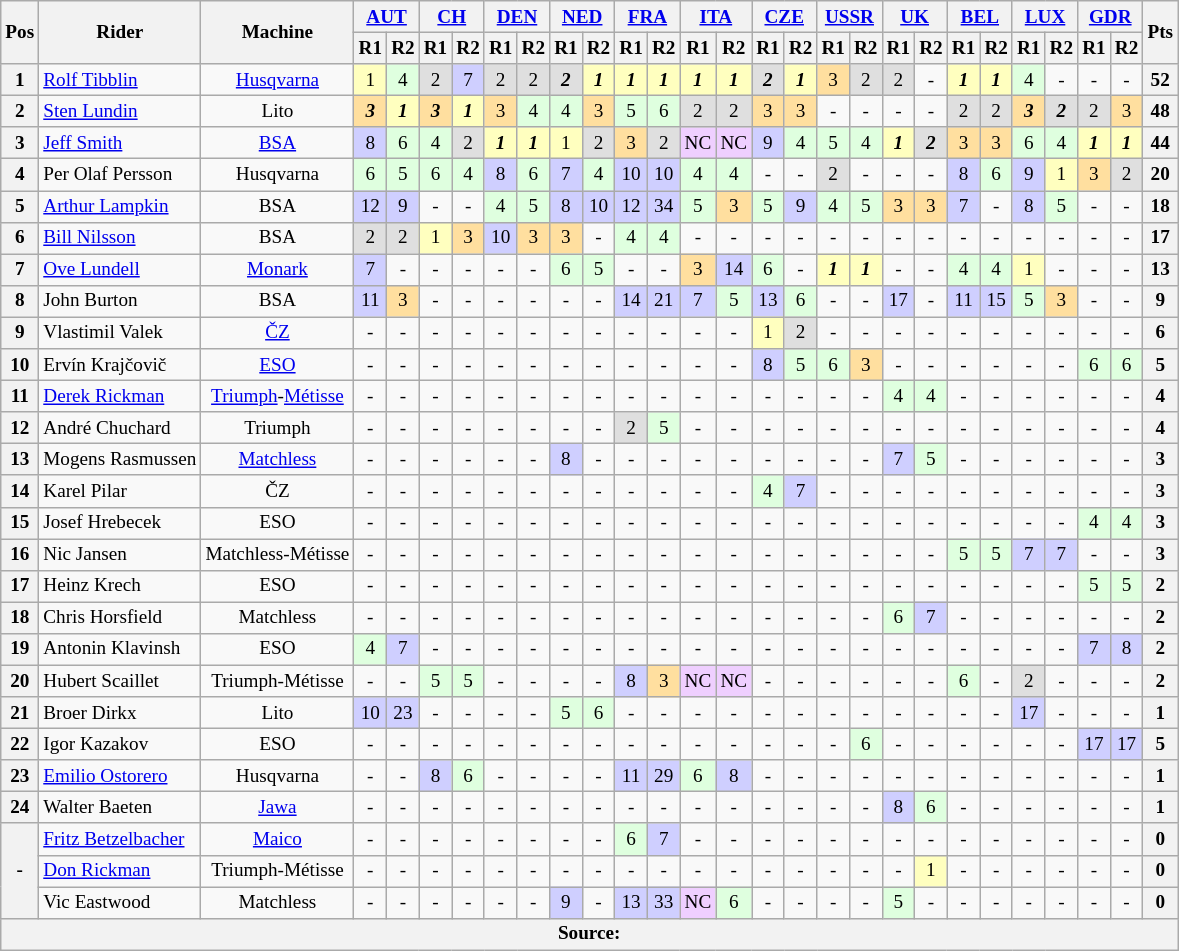<table class="wikitable" style="text-align:center; font-size:80%">
<tr>
<th valign="middle" rowspan=2>Pos</th>
<th valign="middle" rowspan=2>Rider</th>
<th valign="middle" rowspan=2>Machine</th>
<th colspan=2><a href='#'>AUT</a><br></th>
<th colspan=2><a href='#'>CH</a><br></th>
<th colspan=2><a href='#'>DEN</a><br></th>
<th colspan=2><a href='#'>NED</a><br></th>
<th colspan=2><a href='#'>FRA</a><br></th>
<th colspan=2><a href='#'>ITA</a><br></th>
<th colspan=2><a href='#'>CZE</a><br></th>
<th colspan=2><a href='#'>USSR</a><br></th>
<th colspan=2><a href='#'>UK</a><br></th>
<th colspan=2><a href='#'>BEL</a><br></th>
<th colspan=2><a href='#'>LUX</a><br></th>
<th colspan=2><a href='#'>GDR</a><br></th>
<th rowspan=2>Pts</th>
</tr>
<tr>
<th>R1</th>
<th>R2</th>
<th>R1</th>
<th>R2</th>
<th>R1</th>
<th>R2</th>
<th>R1</th>
<th>R2</th>
<th>R1</th>
<th>R2</th>
<th>R1</th>
<th>R2</th>
<th>R1</th>
<th>R2</th>
<th>R1</th>
<th>R2</th>
<th>R1</th>
<th>R2</th>
<th>R1</th>
<th>R2</th>
<th>R1</th>
<th>R2</th>
<th>R1</th>
<th>R2</th>
</tr>
<tr>
<th>1</th>
<td align=left> <a href='#'>Rolf Tibblin</a></td>
<td><a href='#'>Husqvarna</a></td>
<td style="background:#ffffbf;">1</td>
<td style="background:#dfffdf;">4</td>
<td style="background:#dfdfdf;">2</td>
<td style="background:#cfcfff;">7</td>
<td style="background:#dfdfdf;">2</td>
<td style="background:#dfdfdf;">2</td>
<td style="background:#dfdfdf;"><strong><em>2</em></strong></td>
<td style="background:#ffffbf;"><strong><em>1</em></strong></td>
<td style="background:#ffffbf;"><strong><em>1</em></strong></td>
<td style="background:#ffffbf;"><strong><em>1</em></strong></td>
<td style="background:#ffffbf;"><strong><em>1</em></strong></td>
<td style="background:#ffffbf;"><strong><em>1</em></strong></td>
<td style="background:#dfdfdf;"><strong><em>2</em></strong></td>
<td style="background:#ffffbf;"><strong><em>1</em></strong></td>
<td style="background:#ffdf9f;">3</td>
<td style="background:#dfdfdf;">2</td>
<td style="background:#dfdfdf;">2</td>
<td>-</td>
<td style="background:#ffffbf;"><strong><em>1</em></strong></td>
<td style="background:#ffffbf;"><strong><em>1</em></strong></td>
<td style="background:#dfffdf;">4</td>
<td>-</td>
<td>-</td>
<td>-</td>
<th>52</th>
</tr>
<tr>
<th>2</th>
<td align=left> <a href='#'>Sten Lundin</a></td>
<td>Lito</td>
<td style="background:#ffdf9f;"><strong><em>3</em></strong></td>
<td style="background:#ffffbf;"><strong><em>1</em></strong></td>
<td style="background:#ffdf9f;"><strong><em>3</em></strong></td>
<td style="background:#ffffbf;"><strong><em>1</em></strong></td>
<td style="background:#ffdf9f;">3</td>
<td style="background:#dfffdf;">4</td>
<td style="background:#dfffdf;">4</td>
<td style="background:#ffdf9f;">3</td>
<td style="background:#dfffdf;">5</td>
<td style="background:#dfffdf;">6</td>
<td style="background:#dfdfdf;">2</td>
<td style="background:#dfdfdf;">2</td>
<td style="background:#ffdf9f;">3</td>
<td style="background:#ffdf9f;">3</td>
<td>-</td>
<td>-</td>
<td>-</td>
<td>-</td>
<td style="background:#dfdfdf;">2</td>
<td style="background:#dfdfdf;">2</td>
<td style="background:#ffdf9f;"><strong><em>3</em></strong></td>
<td style="background:#dfdfdf;"><strong><em>2</em></strong></td>
<td style="background:#dfdfdf;">2</td>
<td style="background:#ffdf9f;">3</td>
<th>48</th>
</tr>
<tr>
<th>3</th>
<td align=left> <a href='#'>Jeff Smith</a></td>
<td><a href='#'>BSA</a></td>
<td style="background:#cfcfff;">8</td>
<td style="background:#dfffdf;">6</td>
<td style="background:#dfffdf;">4</td>
<td style="background:#dfdfdf;">2</td>
<td style="background:#ffffbf;"><strong><em>1</em></strong></td>
<td style="background:#ffffbf;"><strong><em>1</em></strong></td>
<td style="background:#ffffbf;">1</td>
<td style="background:#dfdfdf;">2</td>
<td style="background:#ffdf9f;">3</td>
<td style="background:#dfdfdf;">2</td>
<td style="background:#EFCFFF;">NC</td>
<td style="background:#EFCFFF;">NC</td>
<td style="background:#cfcfff;">9</td>
<td style="background:#dfffdf;">4</td>
<td style="background:#dfffdf;">5</td>
<td style="background:#dfffdf;">4</td>
<td style="background:#ffffbf;"><strong><em>1</em></strong></td>
<td style="background:#dfdfdf;"><strong><em>2</em></strong></td>
<td style="background:#ffdf9f;">3</td>
<td style="background:#ffdf9f;">3</td>
<td style="background:#dfffdf;">6</td>
<td style="background:#dfffdf;">4</td>
<td style="background:#ffffbf;"><strong><em>1</em></strong></td>
<td style="background:#ffffbf;"><strong><em>1</em></strong></td>
<th>44</th>
</tr>
<tr>
<th>4</th>
<td align=left> Per Olaf Persson</td>
<td>Husqvarna</td>
<td style="background:#dfffdf;">6</td>
<td style="background:#dfffdf;">5</td>
<td style="background:#dfffdf;">6</td>
<td style="background:#dfffdf;">4</td>
<td style="background:#cfcfff;">8</td>
<td style="background:#dfffdf;">6</td>
<td style="background:#cfcfff;">7</td>
<td style="background:#dfffdf;">4</td>
<td style="background:#cfcfff;">10</td>
<td style="background:#cfcfff;">10</td>
<td style="background:#dfffdf;">4</td>
<td style="background:#dfffdf;">4</td>
<td>-</td>
<td>-</td>
<td style="background:#dfdfdf;">2</td>
<td>-</td>
<td>-</td>
<td>-</td>
<td style="background:#cfcfff;">8</td>
<td style="background:#dfffdf;">6</td>
<td style="background:#cfcfff;">9</td>
<td style="background:#ffffbf;">1</td>
<td style="background:#ffdf9f;">3</td>
<td style="background:#dfdfdf;">2</td>
<th>20</th>
</tr>
<tr>
<th>5</th>
<td align=left> <a href='#'>Arthur Lampkin</a></td>
<td>BSA</td>
<td style="background:#cfcfff;">12</td>
<td style="background:#cfcfff;">9</td>
<td>-</td>
<td>-</td>
<td style="background:#dfffdf;">4</td>
<td style="background:#dfffdf;">5</td>
<td style="background:#cfcfff;">8</td>
<td style="background:#cfcfff;">10</td>
<td style="background:#cfcfff;">12</td>
<td style="background:#cfcfff;">34</td>
<td style="background:#dfffdf;">5</td>
<td style="background:#ffdf9f;">3</td>
<td style="background:#dfffdf;">5</td>
<td style="background:#cfcfff;">9</td>
<td style="background:#dfffdf;">4</td>
<td style="background:#dfffdf;">5</td>
<td style="background:#ffdf9f;">3</td>
<td style="background:#ffdf9f;">3</td>
<td style="background:#cfcfff;">7</td>
<td>-</td>
<td style="background:#cfcfff;">8</td>
<td style="background:#dfffdf;">5</td>
<td>-</td>
<td>-</td>
<th>18</th>
</tr>
<tr>
<th>6</th>
<td align=left> <a href='#'>Bill Nilsson</a></td>
<td>BSA</td>
<td style="background:#dfdfdf;">2</td>
<td style="background:#dfdfdf;">2</td>
<td style="background:#ffffbf;">1</td>
<td style="background:#ffdf9f;">3</td>
<td style="background:#cfcfff;">10</td>
<td style="background:#ffdf9f;">3</td>
<td style="background:#ffdf9f;">3</td>
<td>-</td>
<td style="background:#dfffdf;">4</td>
<td style="background:#dfffdf;">4</td>
<td>-</td>
<td>-</td>
<td>-</td>
<td>-</td>
<td>-</td>
<td>-</td>
<td>-</td>
<td>-</td>
<td>-</td>
<td>-</td>
<td>-</td>
<td>-</td>
<td>-</td>
<td>-</td>
<th>17</th>
</tr>
<tr>
<th>7</th>
<td align=left> <a href='#'>Ove Lundell</a></td>
<td><a href='#'>Monark</a></td>
<td style="background:#cfcfff;">7</td>
<td>-</td>
<td>-</td>
<td>-</td>
<td>-</td>
<td>-</td>
<td style="background:#dfffdf;">6</td>
<td style="background:#dfffdf;">5</td>
<td>-</td>
<td>-</td>
<td style="background:#ffdf9f;">3</td>
<td style="background:#cfcfff;">14</td>
<td style="background:#dfffdf;">6</td>
<td>-</td>
<td style="background:#ffffbf;"><strong><em>1</em></strong></td>
<td style="background:#ffffbf;"><strong><em>1</em></strong></td>
<td>-</td>
<td>-</td>
<td style="background:#dfffdf;">4</td>
<td style="background:#dfffdf;">4</td>
<td style="background:#ffffbf;">1</td>
<td>-</td>
<td>-</td>
<td>-</td>
<th>13</th>
</tr>
<tr>
<th>8</th>
<td align=left> John Burton</td>
<td>BSA</td>
<td style="background:#cfcfff;">11</td>
<td style="background:#ffdf9f;">3</td>
<td>-</td>
<td>-</td>
<td>-</td>
<td>-</td>
<td>-</td>
<td>-</td>
<td style="background:#cfcfff;">14</td>
<td style="background:#cfcfff;">21</td>
<td style="background:#cfcfff;">7</td>
<td style="background:#dfffdf;">5</td>
<td style="background:#cfcfff;">13</td>
<td style="background:#dfffdf;">6</td>
<td>-</td>
<td>-</td>
<td style="background:#cfcfff;">17</td>
<td>-</td>
<td style="background:#cfcfff;">11</td>
<td style="background:#cfcfff;">15</td>
<td style="background:#dfffdf;">5</td>
<td style="background:#ffdf9f;">3</td>
<td>-</td>
<td>-</td>
<th>9</th>
</tr>
<tr>
<th>9</th>
<td align=left> Vlastimil Valek</td>
<td><a href='#'>ČZ</a></td>
<td>-</td>
<td>-</td>
<td>-</td>
<td>-</td>
<td>-</td>
<td>-</td>
<td>-</td>
<td>-</td>
<td>-</td>
<td>-</td>
<td>-</td>
<td>-</td>
<td style="background:#ffffbf;">1</td>
<td style="background:#dfdfdf;">2</td>
<td>-</td>
<td>-</td>
<td>-</td>
<td>-</td>
<td>-</td>
<td>-</td>
<td>-</td>
<td>-</td>
<td>-</td>
<td>-</td>
<th>6</th>
</tr>
<tr>
<th>10</th>
<td align=left> Ervín Krajčovič</td>
<td><a href='#'>ESO</a></td>
<td>-</td>
<td>-</td>
<td>-</td>
<td>-</td>
<td>-</td>
<td>-</td>
<td>-</td>
<td>-</td>
<td>-</td>
<td>-</td>
<td>-</td>
<td>-</td>
<td style="background:#cfcfff;">8</td>
<td style="background:#dfffdf;">5</td>
<td style="background:#dfffdf;">6</td>
<td style="background:#ffdf9f;">3</td>
<td>-</td>
<td>-</td>
<td>-</td>
<td>-</td>
<td>-</td>
<td>-</td>
<td style="background:#dfffdf;">6</td>
<td style="background:#dfffdf;">6</td>
<th>5</th>
</tr>
<tr>
<th>11</th>
<td align=left> <a href='#'>Derek Rickman</a></td>
<td><a href='#'>Triumph</a>-<a href='#'>Métisse</a></td>
<td>-</td>
<td>-</td>
<td>-</td>
<td>-</td>
<td>-</td>
<td>-</td>
<td>-</td>
<td>-</td>
<td>-</td>
<td>-</td>
<td>-</td>
<td>-</td>
<td>-</td>
<td>-</td>
<td>-</td>
<td>-</td>
<td style="background:#dfffdf;">4</td>
<td style="background:#dfffdf;">4</td>
<td>-</td>
<td>-</td>
<td>-</td>
<td>-</td>
<td>-</td>
<td>-</td>
<th>4</th>
</tr>
<tr>
<th>12</th>
<td align=left> André Chuchard</td>
<td>Triumph</td>
<td>-</td>
<td>-</td>
<td>-</td>
<td>-</td>
<td>-</td>
<td>-</td>
<td>-</td>
<td>-</td>
<td style="background:#dfdfdf;">2</td>
<td style="background:#dfffdf;">5</td>
<td>-</td>
<td>-</td>
<td>-</td>
<td>-</td>
<td>-</td>
<td>-</td>
<td>-</td>
<td>-</td>
<td>-</td>
<td>-</td>
<td>-</td>
<td>-</td>
<td>-</td>
<td>-</td>
<th>4</th>
</tr>
<tr>
<th>13</th>
<td align=left> Mogens Rasmussen</td>
<td><a href='#'>Matchless</a></td>
<td>-</td>
<td>-</td>
<td>-</td>
<td>-</td>
<td>-</td>
<td>-</td>
<td style="background:#cfcfff;">8</td>
<td>-</td>
<td>-</td>
<td>-</td>
<td>-</td>
<td>-</td>
<td>-</td>
<td>-</td>
<td>-</td>
<td>-</td>
<td style="background:#cfcfff;">7</td>
<td style="background:#dfffdf;">5</td>
<td>-</td>
<td>-</td>
<td>-</td>
<td>-</td>
<td>-</td>
<td>-</td>
<th>3</th>
</tr>
<tr>
<th>14</th>
<td align=left> Karel Pilar</td>
<td>ČZ</td>
<td>-</td>
<td>-</td>
<td>-</td>
<td>-</td>
<td>-</td>
<td>-</td>
<td>-</td>
<td>-</td>
<td>-</td>
<td>-</td>
<td>-</td>
<td>-</td>
<td style="background:#dfffdf;">4</td>
<td style="background:#cfcfff;">7</td>
<td>-</td>
<td>-</td>
<td>-</td>
<td>-</td>
<td>-</td>
<td>-</td>
<td>-</td>
<td>-</td>
<td>-</td>
<td>-</td>
<th>3</th>
</tr>
<tr>
<th>15</th>
<td align=left> Josef Hrebecek</td>
<td>ESO</td>
<td>-</td>
<td>-</td>
<td>-</td>
<td>-</td>
<td>-</td>
<td>-</td>
<td>-</td>
<td>-</td>
<td>-</td>
<td>-</td>
<td>-</td>
<td>-</td>
<td>-</td>
<td>-</td>
<td>-</td>
<td>-</td>
<td>-</td>
<td>-</td>
<td>-</td>
<td>-</td>
<td>-</td>
<td>-</td>
<td style="background:#dfffdf;">4</td>
<td style="background:#dfffdf;">4</td>
<th>3</th>
</tr>
<tr>
<th>16</th>
<td align=left> Nic Jansen</td>
<td>Matchless-Métisse</td>
<td>-</td>
<td>-</td>
<td>-</td>
<td>-</td>
<td>-</td>
<td>-</td>
<td>-</td>
<td>-</td>
<td>-</td>
<td>-</td>
<td>-</td>
<td>-</td>
<td>-</td>
<td>-</td>
<td>-</td>
<td>-</td>
<td>-</td>
<td>-</td>
<td style="background:#dfffdf;">5</td>
<td style="background:#dfffdf;">5</td>
<td style="background:#cfcfff;">7</td>
<td style="background:#cfcfff;">7</td>
<td>-</td>
<td>-</td>
<th>3</th>
</tr>
<tr>
<th>17</th>
<td align=left> Heinz Krech</td>
<td>ESO</td>
<td>-</td>
<td>-</td>
<td>-</td>
<td>-</td>
<td>-</td>
<td>-</td>
<td>-</td>
<td>-</td>
<td>-</td>
<td>-</td>
<td>-</td>
<td>-</td>
<td>-</td>
<td>-</td>
<td>-</td>
<td>-</td>
<td>-</td>
<td>-</td>
<td>-</td>
<td>-</td>
<td>-</td>
<td>-</td>
<td style="background:#dfffdf;">5</td>
<td style="background:#dfffdf;">5</td>
<th>2</th>
</tr>
<tr>
<th>18</th>
<td align=left> Chris Horsfield</td>
<td>Matchless</td>
<td>-</td>
<td>-</td>
<td>-</td>
<td>-</td>
<td>-</td>
<td>-</td>
<td>-</td>
<td>-</td>
<td>-</td>
<td>-</td>
<td>-</td>
<td>-</td>
<td>-</td>
<td>-</td>
<td>-</td>
<td>-</td>
<td style="background:#dfffdf;">6</td>
<td style="background:#cfcfff;">7</td>
<td>-</td>
<td>-</td>
<td>-</td>
<td>-</td>
<td>-</td>
<td>-</td>
<th>2</th>
</tr>
<tr>
<th>19</th>
<td align=left> Antonin Klavinsh</td>
<td>ESO</td>
<td style="background:#dfffdf;">4</td>
<td style="background:#cfcfff;">7</td>
<td>-</td>
<td>-</td>
<td>-</td>
<td>-</td>
<td>-</td>
<td>-</td>
<td>-</td>
<td>-</td>
<td>-</td>
<td>-</td>
<td>-</td>
<td>-</td>
<td>-</td>
<td>-</td>
<td>-</td>
<td>-</td>
<td>-</td>
<td>-</td>
<td>-</td>
<td>-</td>
<td style="background:#cfcfff;">7</td>
<td style="background:#cfcfff;">8</td>
<th>2</th>
</tr>
<tr>
<th>20</th>
<td align=left> Hubert Scaillet</td>
<td>Triumph-Métisse</td>
<td>-</td>
<td>-</td>
<td style="background:#dfffdf;">5</td>
<td style="background:#dfffdf;">5</td>
<td>-</td>
<td>-</td>
<td>-</td>
<td>-</td>
<td style="background:#cfcfff;">8</td>
<td style="background:#ffdf9f;">3</td>
<td style="background:#EFCFFF;">NC</td>
<td style="background:#EFCFFF;">NC</td>
<td>-</td>
<td>-</td>
<td>-</td>
<td>-</td>
<td>-</td>
<td>-</td>
<td style="background:#dfffdf;">6</td>
<td>-</td>
<td style="background:#dfdfdf;">2</td>
<td>-</td>
<td>-</td>
<td>-</td>
<th>2</th>
</tr>
<tr>
<th>21</th>
<td align=left> Broer Dirkx</td>
<td>Lito</td>
<td style="background:#cfcfff;">10</td>
<td style="background:#cfcfff;">23</td>
<td>-</td>
<td>-</td>
<td>-</td>
<td>-</td>
<td style="background:#dfffdf;">5</td>
<td style="background:#dfffdf;">6</td>
<td>-</td>
<td>-</td>
<td>-</td>
<td>-</td>
<td>-</td>
<td>-</td>
<td>-</td>
<td>-</td>
<td>-</td>
<td>-</td>
<td>-</td>
<td>-</td>
<td style="background:#cfcfff;">17</td>
<td>-</td>
<td>-</td>
<td>-</td>
<th>1</th>
</tr>
<tr>
<th>22</th>
<td align=left> Igor Kazakov</td>
<td>ESO</td>
<td>-</td>
<td>-</td>
<td>-</td>
<td>-</td>
<td>-</td>
<td>-</td>
<td>-</td>
<td>-</td>
<td>-</td>
<td>-</td>
<td>-</td>
<td>-</td>
<td>-</td>
<td>-</td>
<td>-</td>
<td style="background:#dfffdf;">6</td>
<td>-</td>
<td>-</td>
<td>-</td>
<td>-</td>
<td>-</td>
<td>-</td>
<td style="background:#cfcfff;">17</td>
<td style="background:#cfcfff;">17</td>
<th>5</th>
</tr>
<tr>
<th>23</th>
<td align=left> <a href='#'>Emilio Ostorero</a></td>
<td>Husqvarna</td>
<td>-</td>
<td>-</td>
<td style="background:#cfcfff;">8</td>
<td style="background:#dfffdf;">6</td>
<td>-</td>
<td>-</td>
<td>-</td>
<td>-</td>
<td style="background:#cfcfff;">11</td>
<td style="background:#cfcfff;">29</td>
<td style="background:#dfffdf;">6</td>
<td style="background:#cfcfff;">8</td>
<td>-</td>
<td>-</td>
<td>-</td>
<td>-</td>
<td>-</td>
<td>-</td>
<td>-</td>
<td>-</td>
<td>-</td>
<td>-</td>
<td>-</td>
<td>-</td>
<th>1</th>
</tr>
<tr>
<th>24</th>
<td align=left> Walter Baeten</td>
<td><a href='#'>Jawa</a></td>
<td>-</td>
<td>-</td>
<td>-</td>
<td>-</td>
<td>-</td>
<td>-</td>
<td>-</td>
<td>-</td>
<td>-</td>
<td>-</td>
<td>-</td>
<td>-</td>
<td>-</td>
<td>-</td>
<td>-</td>
<td>-</td>
<td style="background:#cfcfff;">8</td>
<td style="background:#dfffdf;">6</td>
<td>-</td>
<td>-</td>
<td>-</td>
<td>-</td>
<td>-</td>
<td>-</td>
<th>1</th>
</tr>
<tr>
<th rowspan=3>-</th>
<td align=left> <a href='#'>Fritz Betzelbacher</a></td>
<td><a href='#'>Maico</a></td>
<td>-</td>
<td>-</td>
<td>-</td>
<td>-</td>
<td>-</td>
<td>-</td>
<td>-</td>
<td>-</td>
<td style="background:#dfffdf;">6</td>
<td style="background:#cfcfff;">7</td>
<td>-</td>
<td>-</td>
<td>-</td>
<td>-</td>
<td>-</td>
<td>-</td>
<td>-</td>
<td>-</td>
<td>-</td>
<td>-</td>
<td>-</td>
<td>-</td>
<td>-</td>
<td>-</td>
<th>0</th>
</tr>
<tr>
<td align=left> <a href='#'>Don Rickman</a></td>
<td>Triumph-Métisse</td>
<td>-</td>
<td>-</td>
<td>-</td>
<td>-</td>
<td>-</td>
<td>-</td>
<td>-</td>
<td>-</td>
<td>-</td>
<td>-</td>
<td>-</td>
<td>-</td>
<td>-</td>
<td>-</td>
<td>-</td>
<td>-</td>
<td>-</td>
<td style="background:#ffffbf;">1</td>
<td>-</td>
<td>-</td>
<td>-</td>
<td>-</td>
<td>-</td>
<td>-</td>
<th>0</th>
</tr>
<tr>
<td align=left> Vic Eastwood</td>
<td>Matchless</td>
<td>-</td>
<td>-</td>
<td>-</td>
<td>-</td>
<td>-</td>
<td>-</td>
<td style="background:#cfcfff;">9</td>
<td>-</td>
<td style="background:#cfcfff;">13</td>
<td style="background:#cfcfff;">33</td>
<td style="background:#EFCFFF;">NC</td>
<td style="background:#dfffdf;">6</td>
<td>-</td>
<td>-</td>
<td>-</td>
<td>-</td>
<td style="background:#dfffdf;">5</td>
<td>-</td>
<td>-</td>
<td>-</td>
<td>-</td>
<td>-</td>
<td>-</td>
<td>-</td>
<th>0</th>
</tr>
<tr>
<th colspan=34>Source:</th>
</tr>
</table>
